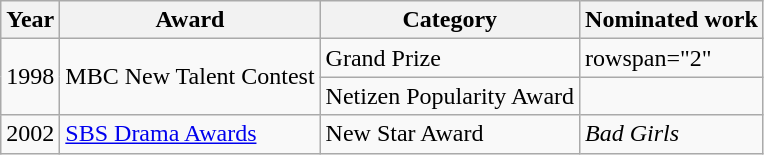<table class="wikitable">
<tr>
<th>Year</th>
<th>Award</th>
<th>Category</th>
<th>Nominated work</th>
</tr>
<tr>
<td rowspan=2>1998</td>
<td rowspan=2>MBC New Talent Contest</td>
<td>Grand Prize</td>
<td>rowspan="2" </td>
</tr>
<tr>
<td>Netizen Popularity Award</td>
</tr>
<tr>
<td>2002</td>
<td><a href='#'>SBS Drama Awards</a></td>
<td>New Star Award</td>
<td><em>Bad Girls</em></td>
</tr>
</table>
